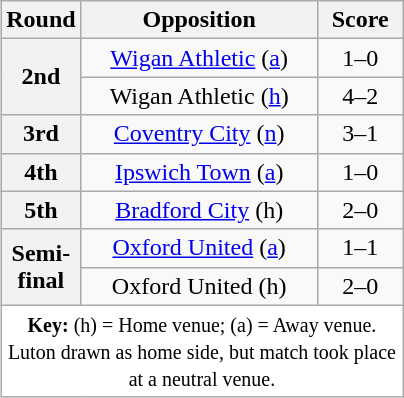<table class="wikitable plainrowheaders" style="text-align:center;margin-left:1em;float:right">
<tr>
<th width="25">Round</th>
<th width="150">Opposition</th>
<th width="50">Score</th>
</tr>
<tr>
<th scope=row style="text-align:center" rowspan="2">2nd</th>
<td><a href='#'>Wigan Athletic</a> (<a href='#'>a</a>)</td>
<td>1–0</td>
</tr>
<tr>
<td>Wigan Athletic (<a href='#'>h</a>)</td>
<td>4–2</td>
</tr>
<tr>
<th scope=row style="text-align:center">3rd</th>
<td><a href='#'>Coventry City</a> (<a href='#'>n</a>)</td>
<td>3–1</td>
</tr>
<tr>
<th scope=row style="text-align:center">4th</th>
<td><a href='#'>Ipswich Town</a> (<a href='#'>a</a>)</td>
<td>1–0</td>
</tr>
<tr>
<th scope=row style="text-align:center">5th</th>
<td><a href='#'>Bradford City</a> (h)</td>
<td>2–0</td>
</tr>
<tr>
<th scope=row style="text-align:center" rowspan="2">Semi-final</th>
<td><a href='#'>Oxford United</a> (<a href='#'>a</a>)</td>
<td>1–1</td>
</tr>
<tr>
<td>Oxford United (h)</td>
<td>2–0</td>
</tr>
<tr>
<td colspan="3" style="background-color:white;"><small><strong>Key:</strong> (h) = Home venue; (a) = Away venue.<br> Luton drawn as home side, but match took place at a neutral venue.</small></td>
</tr>
</table>
